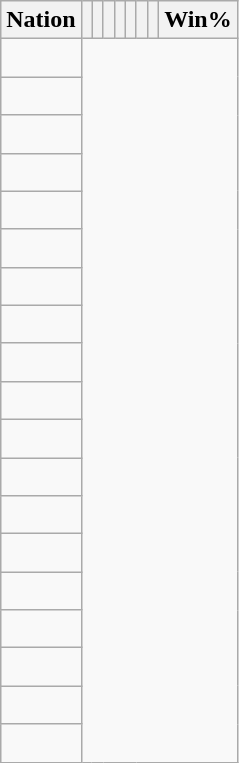<table class="wikitable sortable" style="text-align:center">
<tr>
<th>Nation</th>
<th></th>
<th></th>
<th></th>
<th></th>
<th></th>
<th></th>
<th></th>
<th>Win%</th>
</tr>
<tr>
<td align=left><br></td>
</tr>
<tr>
<td align=left><br></td>
</tr>
<tr>
<td align=left><br></td>
</tr>
<tr>
<td align=left><br></td>
</tr>
<tr>
<td align=left><br></td>
</tr>
<tr>
<td align=left><br></td>
</tr>
<tr>
<td align=left><br></td>
</tr>
<tr>
<td align=left><br></td>
</tr>
<tr>
<td align=left><br></td>
</tr>
<tr>
<td align=left><br></td>
</tr>
<tr>
<td align=left><br></td>
</tr>
<tr>
<td align=left><br></td>
</tr>
<tr>
<td align=left><br></td>
</tr>
<tr>
<td align=left><br></td>
</tr>
<tr>
<td align=left><br></td>
</tr>
<tr>
<td align=left><br></td>
</tr>
<tr>
<td align=left><br></td>
</tr>
<tr>
<td align=left><br></td>
</tr>
<tr>
<td align=left><br></td>
</tr>
</table>
